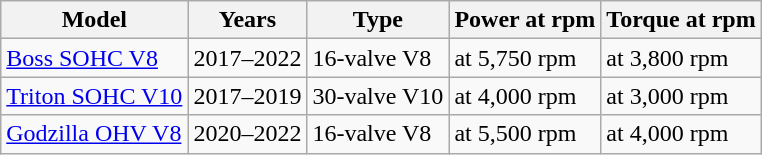<table class="wikitable collapsible sortable">
<tr>
<th>Model</th>
<th>Years</th>
<th>Type</th>
<th>Power at rpm</th>
<th>Torque at rpm</th>
</tr>
<tr>
<td><a href='#'>Boss SOHC V8</a></td>
<td>2017–2022</td>
<td> 16-valve V8</td>
<td> at 5,750 rpm</td>
<td> at 3,800 rpm</td>
</tr>
<tr>
<td><a href='#'>Triton SOHC V10</a></td>
<td>2017–2019</td>
<td> 30-valve V10</td>
<td> at 4,000 rpm</td>
<td> at 3,000 rpm</td>
</tr>
<tr>
<td><a href='#'>Godzilla OHV V8</a></td>
<td>2020–2022</td>
<td> 16-valve V8</td>
<td> at 5,500 rpm</td>
<td> at 4,000 rpm</td>
</tr>
</table>
